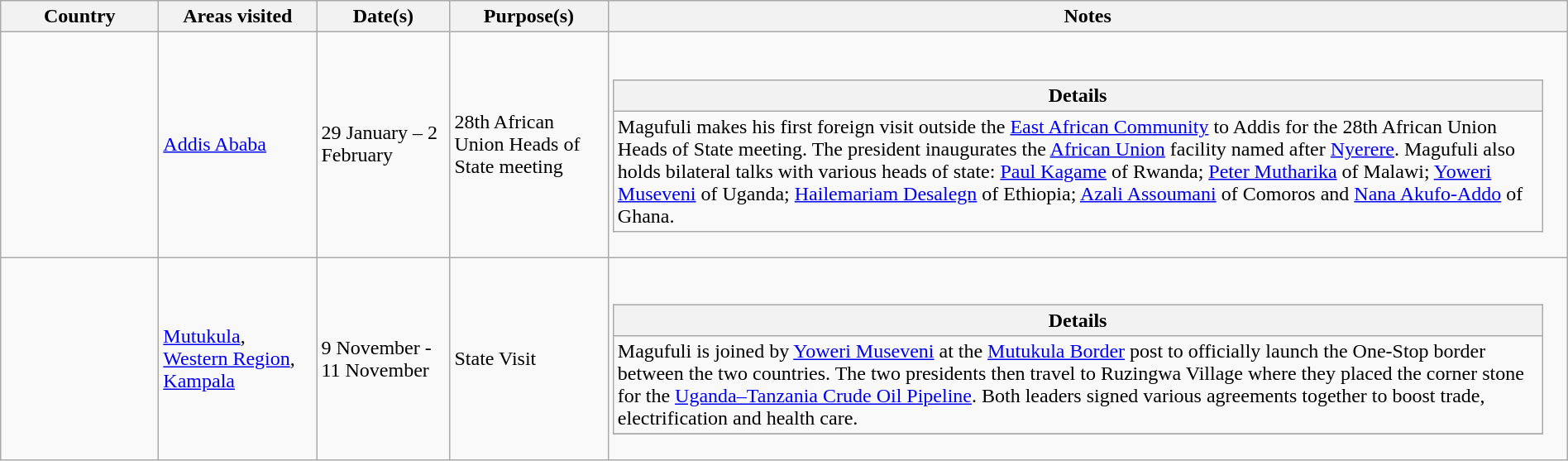<table class="wikitable outercollapse sortable" style="margin: 1em auto 1em auto">
<tr>
<th width="120">Country</th>
<th width="120">Areas visited</th>
<th width="100">Date(s)</th>
<th width="120">Purpose(s)</th>
<th>Notes</th>
</tr>
<tr>
<td></td>
<td><a href='#'>Addis Ababa</a></td>
<td>29 January – 2 February</td>
<td>28th African Union Heads of State meeting</td>
<td><br><table class="wikitable collapsible innercollapse">
<tr>
<th>Details</th>
</tr>
<tr>
<td>Magufuli makes his first foreign visit outside the <a href='#'>East African Community</a> to Addis for the 28th African Union Heads of State meeting. The president inaugurates the <a href='#'>African Union</a> facility named after <a href='#'>Nyerere</a>. Magufuli also holds bilateral talks with various heads of state: <a href='#'>Paul Kagame</a> of Rwanda; <a href='#'>Peter Mutharika</a> of Malawi; <a href='#'>Yoweri Museveni</a> of Uganda; <a href='#'>Hailemariam Desalegn</a> of Ethiopia; <a href='#'>Azali Assoumani</a> of Comoros and <a href='#'>Nana Akufo-Addo</a> of Ghana.</td>
</tr>
</table>
</td>
</tr>
<tr>
<td></td>
<td><a href='#'>Mutukula</a>, <a href='#'>Western Region</a>, <a href='#'>Kampala</a></td>
<td>9 November - 11 November</td>
<td>State Visit</td>
<td><br><table class="wikitable collapsible innercollapse">
<tr>
<th>Details</th>
</tr>
<tr>
<td>Magufuli is joined by <a href='#'>Yoweri Museveni</a> at the <a href='#'>Mutukula Border</a> post to officially launch the One-Stop border between the two countries. The two presidents then travel to Ruzingwa Village where they placed the corner stone for the <a href='#'>Uganda–Tanzania Crude Oil Pipeline</a>. Both leaders signed various agreements together to boost trade, electrification and health care.</td>
</tr>
<tr>
</tr>
</table>
</td>
</tr>
</table>
